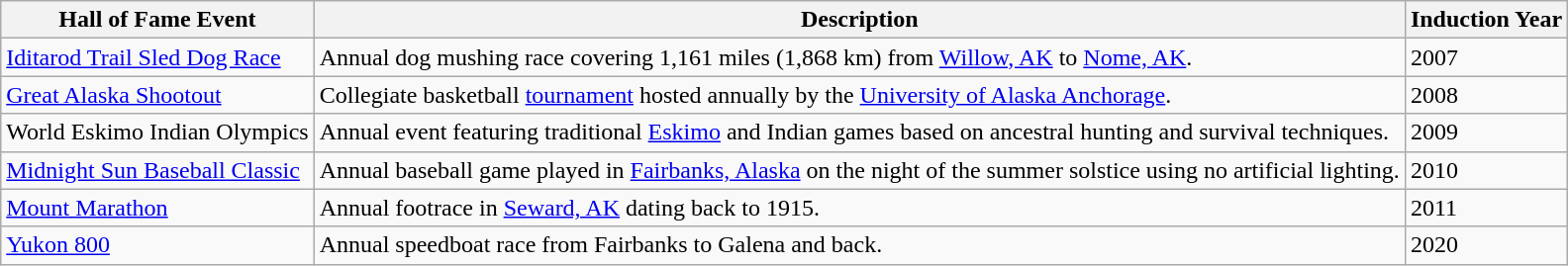<table class="wikitable">
<tr>
<th>Hall of Fame Event</th>
<th>Description</th>
<th>Induction Year</th>
</tr>
<tr>
<td><a href='#'>Iditarod Trail Sled Dog Race</a></td>
<td>Annual dog mushing race covering 1,161 miles (1,868 km) from <a href='#'>Willow, AK</a> to <a href='#'>Nome, AK</a>.</td>
<td>2007</td>
</tr>
<tr>
<td><a href='#'>Great Alaska Shootout</a></td>
<td>Collegiate basketball <a href='#'>tournament</a> hosted annually by the <a href='#'>University of Alaska Anchorage</a>.</td>
<td>2008</td>
</tr>
<tr>
<td>World Eskimo Indian Olympics</td>
<td>Annual event featuring traditional <a href='#'>Eskimo</a> and Indian games based on ancestral hunting and survival techniques.</td>
<td>2009</td>
</tr>
<tr>
<td><a href='#'>Midnight Sun Baseball Classic</a></td>
<td>Annual baseball game played in <a href='#'>Fairbanks, Alaska</a> on the night of the summer solstice using no artificial lighting.</td>
<td>2010</td>
</tr>
<tr>
<td><a href='#'>Mount Marathon</a></td>
<td>Annual footrace in <a href='#'>Seward, AK</a> dating back to 1915.</td>
<td>2011</td>
</tr>
<tr>
<td><a href='#'>Yukon 800</a></td>
<td>Annual speedboat race from Fairbanks to Galena and back.</td>
<td>2020</td>
</tr>
</table>
